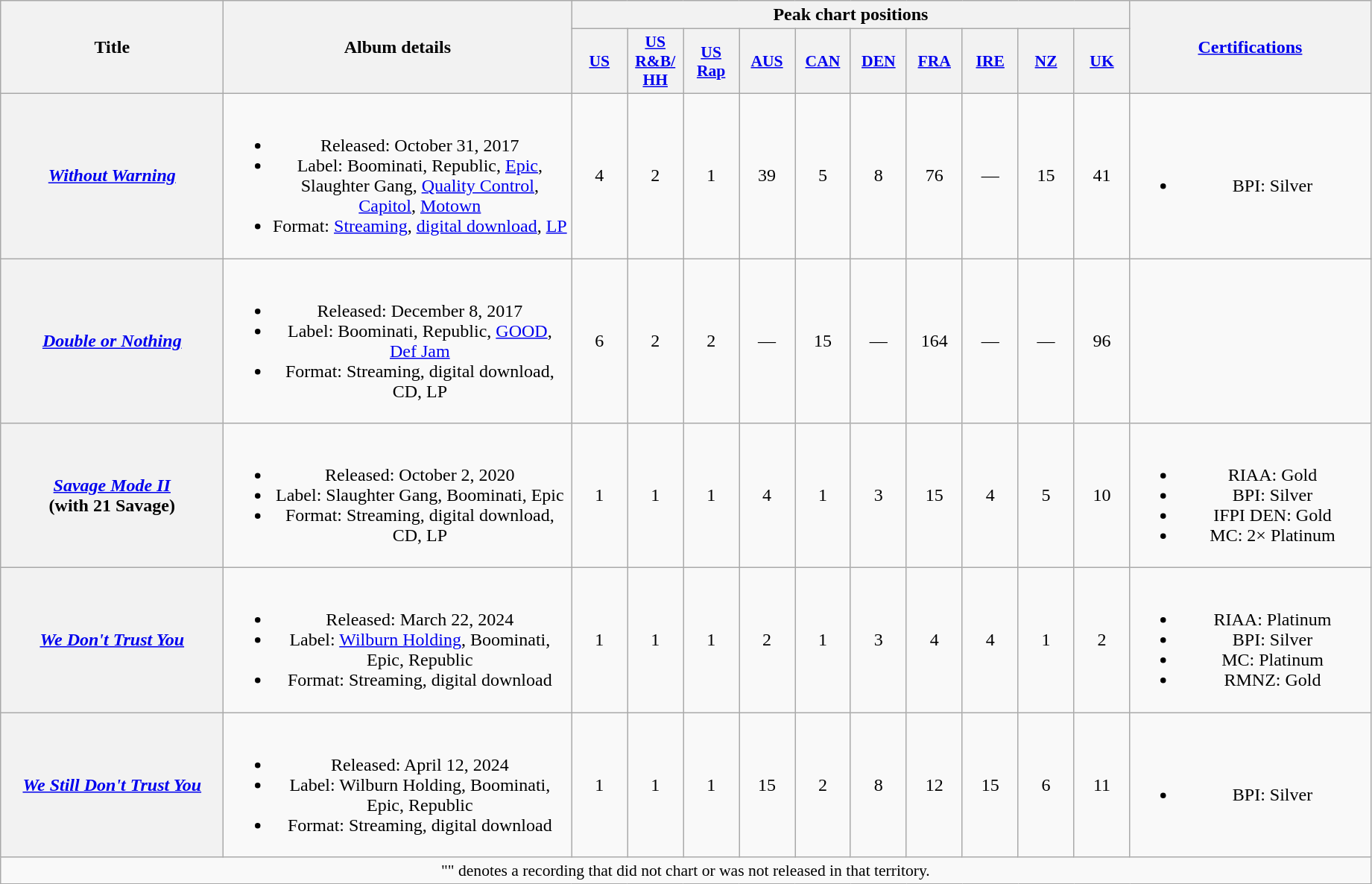<table class="wikitable plainrowheaders" style="text-align:center;">
<tr>
<th rowspan="2" style="width:12em;">Title</th>
<th rowspan="2" style="width:19em;">Album details</th>
<th colspan="10">Peak chart positions</th>
<th scope="col" rowspan="2" style="width:13em;"><a href='#'>Certifications</a></th>
</tr>
<tr>
<th style="width:3em;font-size:90%;"><a href='#'>US</a><br></th>
<th style="width:3em;font-size:90%;"><a href='#'>US<br>R&B/<br>HH</a><br> </th>
<th style="width:3em;font-size:90%;"><a href='#'>US Rap</a><br></th>
<th style="width:3em;font-size:90%;"><a href='#'>AUS</a><br></th>
<th style="width:3em;font-size:90%;"><a href='#'>CAN</a><br></th>
<th style="width:3em;font-size:90%;"><a href='#'>DEN</a><br></th>
<th style="width:3em;font-size:90%;"><a href='#'>FRA</a><br></th>
<th style="width:3em;font-size:90%;"><a href='#'>IRE</a><br></th>
<th style="width:3em;font-size:90%;"><a href='#'>NZ</a><br></th>
<th style="width:3em;font-size:90%;"><a href='#'>UK</a><br></th>
</tr>
<tr>
<th scope="row"><em><a href='#'>Without Warning</a></em><br></th>
<td><br><ul><li>Released: October 31, 2017</li><li>Label: Boominati, Republic, <a href='#'>Epic</a>, Slaughter Gang, <a href='#'>Quality Control</a>, <a href='#'>Capitol</a>, <a href='#'>Motown</a></li><li>Format: <a href='#'>Streaming</a>, <a href='#'>digital download</a>, <a href='#'>LP</a></li></ul></td>
<td>4</td>
<td>2</td>
<td>1</td>
<td>39</td>
<td>5</td>
<td>8</td>
<td>76</td>
<td>—</td>
<td>15</td>
<td>41</td>
<td><br><ul><li>BPI: Silver</li></ul></td>
</tr>
<tr>
<th scope="row"><em><a href='#'>Double or Nothing</a></em><br></th>
<td><br><ul><li>Released: December 8, 2017</li><li>Label: Boominati, Republic, <a href='#'>GOOD</a>, <a href='#'>Def Jam</a></li><li>Format: Streaming, digital download, CD, LP</li></ul></td>
<td>6</td>
<td>2</td>
<td>2</td>
<td>—</td>
<td>15</td>
<td>—</td>
<td>164</td>
<td>—</td>
<td>—</td>
<td>96</td>
<td></td>
</tr>
<tr>
<th scope="row"><em><a href='#'>Savage Mode II</a></em><br><span>(with 21 Savage)</span></th>
<td><br><ul><li>Released: October 2, 2020</li><li>Label: Slaughter Gang, Boominati, Epic</li><li>Format: Streaming, digital download, CD, LP</li></ul></td>
<td>1</td>
<td>1</td>
<td>1</td>
<td>4</td>
<td>1</td>
<td>3</td>
<td>15</td>
<td>4</td>
<td>5</td>
<td>10</td>
<td><br><ul><li>RIAA: Gold</li><li>BPI: Silver</li><li>IFPI DEN: Gold</li><li>MC: 2× Platinum</li></ul></td>
</tr>
<tr>
<th scope="row"><em><a href='#'>We Don't Trust You</a></em><br></th>
<td><br><ul><li>Released: March 22, 2024</li><li>Label: <a href='#'>Wilburn Holding</a>, Boominati, Epic, Republic</li><li>Format: Streaming, digital download</li></ul></td>
<td>1</td>
<td>1</td>
<td>1</td>
<td>2</td>
<td>1</td>
<td>3</td>
<td>4</td>
<td>4</td>
<td>1</td>
<td>2</td>
<td><br><ul><li>RIAA: Platinum</li><li>BPI: Silver</li><li>MC: Platinum</li><li>RMNZ: Gold</li></ul></td>
</tr>
<tr>
<th scope="row"><em><a href='#'>We Still Don't Trust You</a></em><br></th>
<td><br><ul><li>Released: April 12, 2024</li><li>Label: Wilburn Holding, Boominati, Epic, Republic</li><li>Format: Streaming, digital download</li></ul></td>
<td>1</td>
<td>1</td>
<td>1</td>
<td>15</td>
<td>2</td>
<td>8</td>
<td>12</td>
<td>15</td>
<td>6</td>
<td>11</td>
<td><br><ul><li>BPI: Silver</li></ul></td>
</tr>
<tr>
<td colspan="14" style="font-size:90%">"" denotes a recording that did not chart or was not released in that territory.</td>
</tr>
</table>
